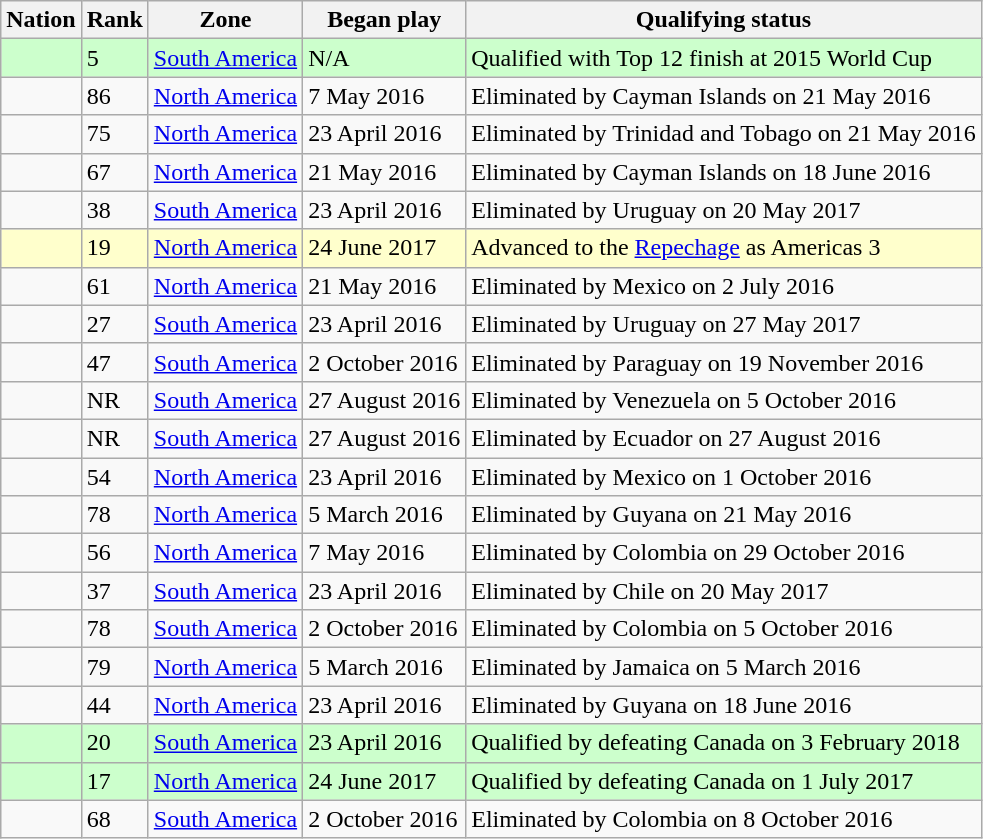<table class="wikitable sortable">
<tr>
<th>Nation</th>
<th data-sort-type="number">Rank</th>
<th>Zone</th>
<th data-sort-type="date">Began play</th>
<th>Qualifying status</th>
</tr>
<tr bgcolor="#ccffcc">
<td><strong></strong></td>
<td>5</td>
<td><a href='#'>South America</a></td>
<td>N/A</td>
<td>Qualified with Top 12 finish at 2015 World Cup</td>
</tr>
<tr>
<td></td>
<td>86</td>
<td><a href='#'>North America</a></td>
<td>7 May 2016</td>
<td>Eliminated by Cayman Islands on 21 May 2016</td>
</tr>
<tr>
<td></td>
<td>75</td>
<td><a href='#'>North America</a></td>
<td>23 April 2016</td>
<td>Eliminated by Trinidad and Tobago on 21 May 2016</td>
</tr>
<tr>
<td></td>
<td>67</td>
<td><a href='#'>North America</a></td>
<td>21 May 2016</td>
<td>Eliminated by Cayman Islands on 18 June 2016</td>
</tr>
<tr>
<td></td>
<td>38</td>
<td><a href='#'>South America</a></td>
<td>23 April 2016</td>
<td>Eliminated by Uruguay on 20 May 2017</td>
</tr>
<tr bgcolor="#ffffcc">
<td><strong></strong></td>
<td>19</td>
<td><a href='#'>North America</a></td>
<td>24 June 2017</td>
<td>Advanced to the <a href='#'>Repechage</a> as Americas 3</td>
</tr>
<tr>
<td></td>
<td>61</td>
<td><a href='#'>North America</a></td>
<td>21 May 2016</td>
<td>Eliminated by Mexico on 2 July 2016</td>
</tr>
<tr>
<td></td>
<td>27</td>
<td><a href='#'>South America</a></td>
<td>23 April 2016</td>
<td>Eliminated by Uruguay on 27 May 2017</td>
</tr>
<tr>
<td></td>
<td>47</td>
<td><a href='#'>South America</a></td>
<td>2 October 2016</td>
<td>Eliminated by Paraguay on 19 November 2016</td>
</tr>
<tr>
<td></td>
<td>NR</td>
<td><a href='#'>South America</a></td>
<td>27 August 2016</td>
<td>Eliminated by Venezuela on 5 October 2016</td>
</tr>
<tr>
<td></td>
<td>NR</td>
<td><a href='#'>South America</a></td>
<td>27 August 2016</td>
<td>Eliminated by Ecuador on 27 August 2016</td>
</tr>
<tr>
<td></td>
<td>54</td>
<td><a href='#'>North America</a></td>
<td>23 April 2016</td>
<td>Eliminated by Mexico on 1 October 2016</td>
</tr>
<tr>
<td></td>
<td>78</td>
<td><a href='#'>North America</a></td>
<td>5 March 2016</td>
<td>Eliminated by Guyana on 21 May 2016</td>
</tr>
<tr>
<td></td>
<td>56</td>
<td><a href='#'>North America</a></td>
<td>7 May 2016</td>
<td>Eliminated by Colombia on 29 October 2016</td>
</tr>
<tr>
<td></td>
<td>37</td>
<td><a href='#'>South America</a></td>
<td>23 April 2016</td>
<td>Eliminated by Chile on 20 May 2017</td>
</tr>
<tr>
<td></td>
<td>78</td>
<td><a href='#'>South America</a></td>
<td>2 October 2016</td>
<td>Eliminated by Colombia on 5 October 2016</td>
</tr>
<tr>
<td></td>
<td>79</td>
<td><a href='#'>North America</a></td>
<td>5 March 2016</td>
<td>Eliminated by Jamaica on 5 March 2016</td>
</tr>
<tr>
<td></td>
<td>44</td>
<td><a href='#'>North America</a></td>
<td>23 April 2016</td>
<td>Eliminated by Guyana on 18 June 2016</td>
</tr>
<tr bgcolor="#ccffcc">
<td><strong></strong></td>
<td>20</td>
<td><a href='#'>South America</a></td>
<td>23 April 2016</td>
<td>Qualified by defeating Canada on 3 February 2018</td>
</tr>
<tr bgcolor="#ccffcc">
<td><strong></strong></td>
<td>17</td>
<td><a href='#'>North America</a></td>
<td>24 June 2017</td>
<td>Qualified by defeating Canada on 1 July 2017</td>
</tr>
<tr>
<td></td>
<td>68</td>
<td><a href='#'>South America</a></td>
<td>2 October 2016</td>
<td>Eliminated by Colombia on 8 October 2016</td>
</tr>
</table>
